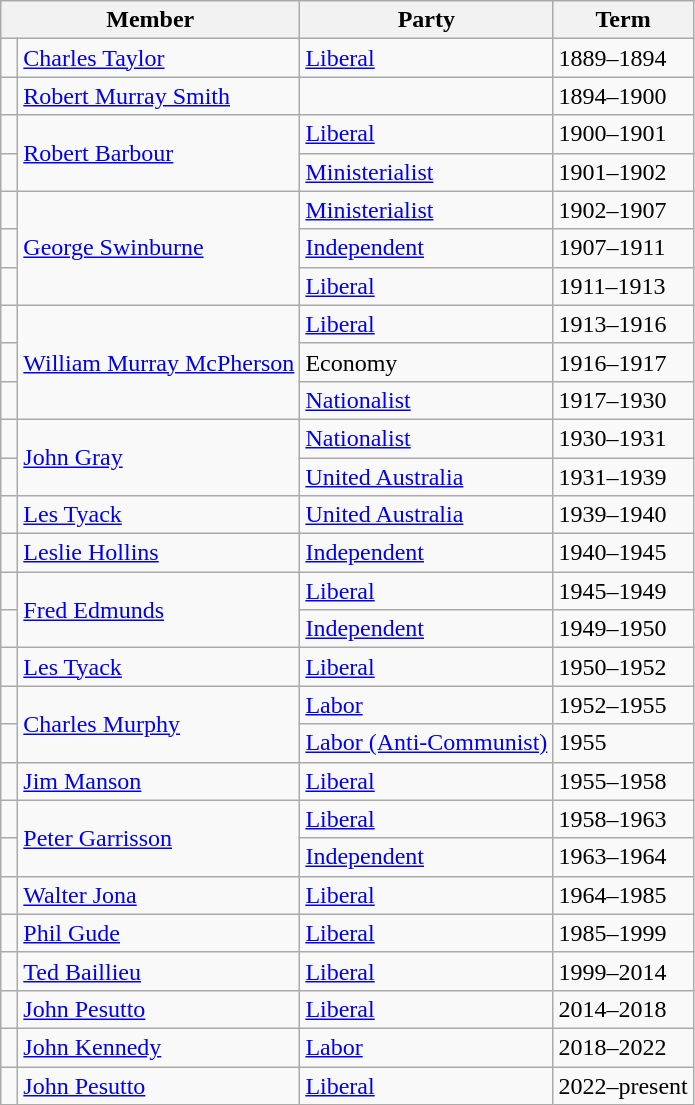<table class="wikitable">
<tr>
<th colspan="2">Member</th>
<th>Party</th>
<th>Term</th>
</tr>
<tr>
<td> </td>
<td><a href='#'>Charles Taylor</a></td>
<td><a href='#'>Liberal</a></td>
<td>1889–1894</td>
</tr>
<tr>
<td> </td>
<td><a href='#'>Robert Murray Smith</a></td>
<td></td>
<td>1894–1900</td>
</tr>
<tr>
<td> </td>
<td rowspan="2"><a href='#'>Robert Barbour</a></td>
<td><a href='#'>Liberal</a></td>
<td>1900–1901</td>
</tr>
<tr>
<td> </td>
<td><a href='#'>Ministerialist</a></td>
<td>1901–1902</td>
</tr>
<tr>
<td> </td>
<td rowspan="3"><a href='#'>George Swinburne</a></td>
<td><a href='#'>Ministerialist</a></td>
<td>1902–1907</td>
</tr>
<tr>
<td> </td>
<td><a href='#'>Independent</a></td>
<td>1907–1911</td>
</tr>
<tr>
<td> </td>
<td><a href='#'>Liberal</a></td>
<td>1911–1913</td>
</tr>
<tr>
<td> </td>
<td rowspan="3"><a href='#'>William Murray McPherson</a></td>
<td><a href='#'>Liberal</a></td>
<td>1913–1916</td>
</tr>
<tr>
<td> </td>
<td>Economy</td>
<td>1916–1917</td>
</tr>
<tr>
<td> </td>
<td><a href='#'>Nationalist</a></td>
<td>1917–1930</td>
</tr>
<tr>
<td> </td>
<td rowspan="2"><a href='#'>John Gray</a></td>
<td><a href='#'>Nationalist</a></td>
<td>1930–1931</td>
</tr>
<tr>
<td> </td>
<td><a href='#'>United Australia</a></td>
<td>1931–1939</td>
</tr>
<tr>
<td> </td>
<td><a href='#'>Les Tyack</a></td>
<td><a href='#'>United Australia</a></td>
<td>1939–1940</td>
</tr>
<tr>
<td> </td>
<td><a href='#'>Leslie Hollins</a></td>
<td><a href='#'>Independent</a></td>
<td>1940–1945</td>
</tr>
<tr>
<td> </td>
<td rowspan="2"><a href='#'>Fred Edmunds</a></td>
<td><a href='#'>Liberal</a></td>
<td>1945–1949</td>
</tr>
<tr>
<td> </td>
<td><a href='#'>Independent</a></td>
<td>1949–1950</td>
</tr>
<tr>
<td> </td>
<td><a href='#'>Les Tyack</a></td>
<td><a href='#'>Liberal</a></td>
<td>1950–1952</td>
</tr>
<tr>
<td> </td>
<td rowspan="2"><a href='#'>Charles Murphy</a></td>
<td><a href='#'>Labor</a></td>
<td>1952–1955</td>
</tr>
<tr>
<td> </td>
<td><a href='#'>Labor (Anti-Communist)</a></td>
<td>1955</td>
</tr>
<tr>
<td> </td>
<td><a href='#'>Jim Manson</a></td>
<td><a href='#'>Liberal</a></td>
<td>1955–1958</td>
</tr>
<tr>
<td> </td>
<td rowspan=2><a href='#'>Peter Garrisson</a></td>
<td><a href='#'>Liberal</a></td>
<td>1958–1963</td>
</tr>
<tr>
<td> </td>
<td><a href='#'>Independent</a></td>
<td>1963–1964</td>
</tr>
<tr>
<td> </td>
<td><a href='#'>Walter Jona</a></td>
<td><a href='#'>Liberal</a></td>
<td>1964–1985</td>
</tr>
<tr>
<td> </td>
<td><a href='#'>Phil Gude</a></td>
<td><a href='#'>Liberal</a></td>
<td>1985–1999</td>
</tr>
<tr>
<td> </td>
<td><a href='#'>Ted Baillieu</a></td>
<td><a href='#'>Liberal</a></td>
<td>1999–2014</td>
</tr>
<tr>
<td> </td>
<td><a href='#'>John Pesutto</a></td>
<td><a href='#'>Liberal</a></td>
<td>2014–2018</td>
</tr>
<tr>
<td> </td>
<td><a href='#'>John Kennedy</a></td>
<td><a href='#'>Labor</a></td>
<td>2018–2022</td>
</tr>
<tr>
<td> </td>
<td><a href='#'>John Pesutto</a></td>
<td><a href='#'>Liberal</a></td>
<td>2022–present</td>
</tr>
</table>
